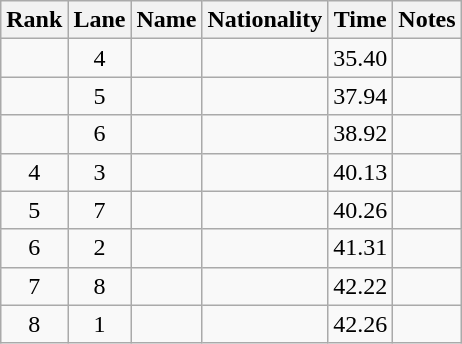<table class="wikitable sortable" style="text-align:center">
<tr>
<th>Rank</th>
<th>Lane</th>
<th>Name</th>
<th>Nationality</th>
<th>Time</th>
<th>Notes</th>
</tr>
<tr>
<td></td>
<td>4</td>
<td align=left></td>
<td align=left></td>
<td>35.40</td>
<td></td>
</tr>
<tr>
<td></td>
<td>5</td>
<td align=left></td>
<td align=left></td>
<td>37.94</td>
<td></td>
</tr>
<tr>
<td></td>
<td>6</td>
<td align=left></td>
<td align=left></td>
<td>38.92</td>
<td></td>
</tr>
<tr>
<td>4</td>
<td>3</td>
<td align=left></td>
<td align=left></td>
<td>40.13</td>
<td></td>
</tr>
<tr>
<td>5</td>
<td>7</td>
<td align=left></td>
<td align=left></td>
<td>40.26</td>
<td></td>
</tr>
<tr>
<td>6</td>
<td>2</td>
<td align=left></td>
<td align=left></td>
<td>41.31</td>
<td></td>
</tr>
<tr>
<td>7</td>
<td>8</td>
<td align=left></td>
<td align=left></td>
<td>42.22</td>
<td></td>
</tr>
<tr>
<td>8</td>
<td>1</td>
<td align=left></td>
<td align=left></td>
<td>42.26</td>
<td></td>
</tr>
</table>
